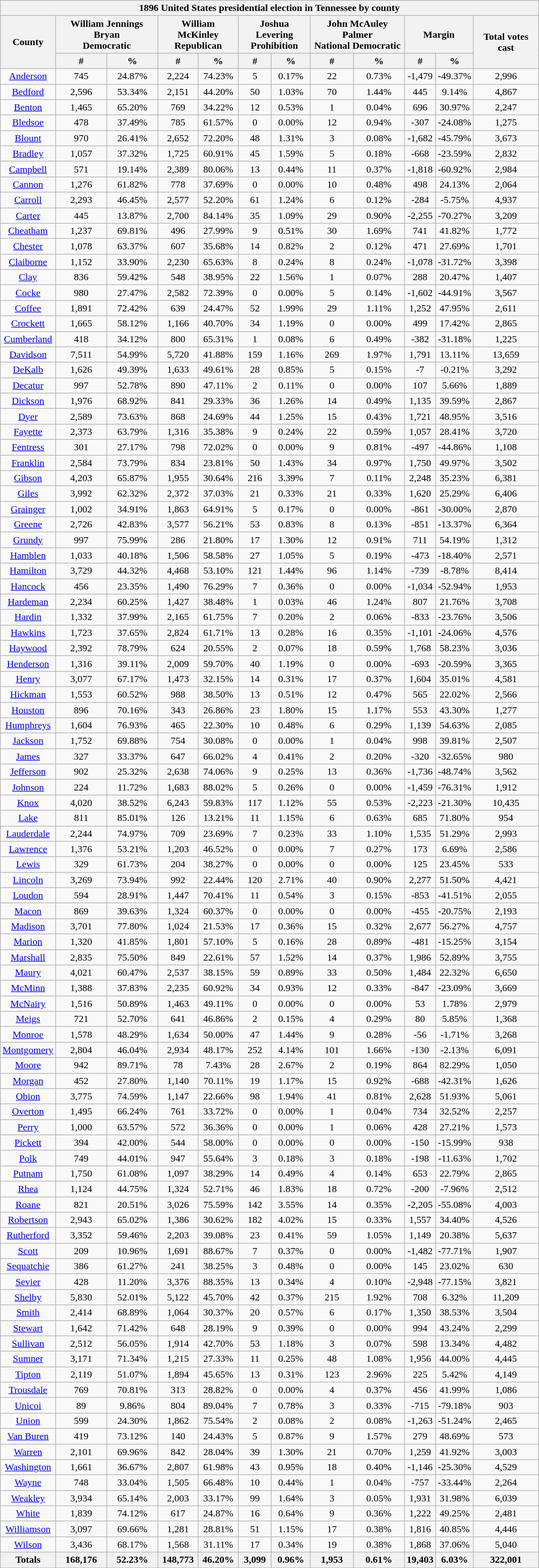<table class="wikitable sortable mw-collapsible mw-collapsed" width="70%">
<tr>
<th colspan="12">1896 United States presidential election in Tennessee by county</th>
</tr>
<tr>
<th rowspan="2">County</th>
<th colspan="2">William Jennings Bryan<br>Democratic</th>
<th colspan="2">William McKinley<br>Republican</th>
<th colspan="2">Joshua Levering<br>Prohibition</th>
<th colspan="2">John McAuley Palmer<br>National Democratic</th>
<th colspan="2">Margin</th>
<th rowspan="2">Total votes cast</th>
</tr>
<tr bgcolor="lightgrey">
<th data-sort-type="number">#</th>
<th data-sort-type="number">%</th>
<th data-sort-type="number">#</th>
<th data-sort-type="number">%</th>
<th data-sort-type="number">#</th>
<th data-sort-type="number">%</th>
<th data-sort-type="number">#</th>
<th data-sort-type="number">%</th>
<th data-sort-type="number">#</th>
<th data-sort-type="number">%</th>
</tr>
<tr style="text-align:center;">
<td><a href='#'>Anderson</a></td>
<td>745</td>
<td>24.87%</td>
<td>2,224</td>
<td>74.23%</td>
<td>5</td>
<td>0.17%</td>
<td>22</td>
<td>0.73%</td>
<td>-1,479</td>
<td>-49.37%</td>
<td>2,996</td>
</tr>
<tr style="text-align:center;">
<td><a href='#'>Bedford</a></td>
<td>2,596</td>
<td>53.34%</td>
<td>2,151</td>
<td>44.20%</td>
<td>50</td>
<td>1.03%</td>
<td>70</td>
<td>1.44%</td>
<td>445</td>
<td>9.14%</td>
<td>4,867</td>
</tr>
<tr style="text-align:center;">
<td><a href='#'>Benton</a></td>
<td>1,465</td>
<td>65.20%</td>
<td>769</td>
<td>34.22%</td>
<td>12</td>
<td>0.53%</td>
<td>1</td>
<td>0.04%</td>
<td>696</td>
<td>30.97%</td>
<td>2,247</td>
</tr>
<tr style="text-align:center;">
<td><a href='#'>Bledsoe</a></td>
<td>478</td>
<td>37.49%</td>
<td>785</td>
<td>61.57%</td>
<td>0</td>
<td>0.00%</td>
<td>12</td>
<td>0.94%</td>
<td>-307</td>
<td>-24.08%</td>
<td>1,275</td>
</tr>
<tr style="text-align:center;">
<td><a href='#'>Blount</a></td>
<td>970</td>
<td>26.41%</td>
<td>2,652</td>
<td>72.20%</td>
<td>48</td>
<td>1.31%</td>
<td>3</td>
<td>0.08%</td>
<td>-1,682</td>
<td>-45.79%</td>
<td>3,673</td>
</tr>
<tr style="text-align:center;">
<td><a href='#'>Bradley</a></td>
<td>1,057</td>
<td>37.32%</td>
<td>1,725</td>
<td>60.91%</td>
<td>45</td>
<td>1.59%</td>
<td>5</td>
<td>0.18%</td>
<td>-668</td>
<td>-23.59%</td>
<td>2,832</td>
</tr>
<tr style="text-align:center;">
<td><a href='#'>Campbell</a></td>
<td>571</td>
<td>19.14%</td>
<td>2,389</td>
<td>80.06%</td>
<td>13</td>
<td>0.44%</td>
<td>11</td>
<td>0.37%</td>
<td>-1,818</td>
<td>-60.92%</td>
<td>2,984</td>
</tr>
<tr style="text-align:center;">
<td><a href='#'>Cannon</a></td>
<td>1,276</td>
<td>61.82%</td>
<td>778</td>
<td>37.69%</td>
<td>0</td>
<td>0.00%</td>
<td>10</td>
<td>0.48%</td>
<td>498</td>
<td>24.13%</td>
<td>2,064</td>
</tr>
<tr style="text-align:center;">
<td><a href='#'>Carroll</a></td>
<td>2,293</td>
<td>46.45%</td>
<td>2,577</td>
<td>52.20%</td>
<td>61</td>
<td>1.24%</td>
<td>6</td>
<td>0.12%</td>
<td>-284</td>
<td>-5.75%</td>
<td>4,937</td>
</tr>
<tr style="text-align:center;">
<td><a href='#'>Carter</a></td>
<td>445</td>
<td>13.87%</td>
<td>2,700</td>
<td>84.14%</td>
<td>35</td>
<td>1.09%</td>
<td>29</td>
<td>0.90%</td>
<td>-2,255</td>
<td>-70.27%</td>
<td>3,209</td>
</tr>
<tr style="text-align:center;">
<td><a href='#'>Cheatham</a></td>
<td>1,237</td>
<td>69.81%</td>
<td>496</td>
<td>27.99%</td>
<td>9</td>
<td>0.51%</td>
<td>30</td>
<td>1.69%</td>
<td>741</td>
<td>41.82%</td>
<td>1,772</td>
</tr>
<tr style="text-align:center;">
<td><a href='#'>Chester</a></td>
<td>1,078</td>
<td>63.37%</td>
<td>607</td>
<td>35.68%</td>
<td>14</td>
<td>0.82%</td>
<td>2</td>
<td>0.12%</td>
<td>471</td>
<td>27.69%</td>
<td>1,701</td>
</tr>
<tr style="text-align:center;">
<td><a href='#'>Claiborne</a></td>
<td>1,152</td>
<td>33.90%</td>
<td>2,230</td>
<td>65.63%</td>
<td>8</td>
<td>0.24%</td>
<td>8</td>
<td>0.24%</td>
<td>-1,078</td>
<td>-31.72%</td>
<td>3,398</td>
</tr>
<tr style="text-align:center;">
<td><a href='#'>Clay</a></td>
<td>836</td>
<td>59.42%</td>
<td>548</td>
<td>38.95%</td>
<td>22</td>
<td>1.56%</td>
<td>1</td>
<td>0.07%</td>
<td>288</td>
<td>20.47%</td>
<td>1,407</td>
</tr>
<tr style="text-align:center;">
<td><a href='#'>Cocke</a></td>
<td>980</td>
<td>27.47%</td>
<td>2,582</td>
<td>72.39%</td>
<td>0</td>
<td>0.00%</td>
<td>5</td>
<td>0.14%</td>
<td>-1,602</td>
<td>-44.91%</td>
<td>3,567</td>
</tr>
<tr style="text-align:center;">
<td><a href='#'>Coffee</a></td>
<td>1,891</td>
<td>72.42%</td>
<td>639</td>
<td>24.47%</td>
<td>52</td>
<td>1.99%</td>
<td>29</td>
<td>1.11%</td>
<td>1,252</td>
<td>47.95%</td>
<td>2,611</td>
</tr>
<tr style="text-align:center;">
<td><a href='#'>Crockett</a></td>
<td>1,665</td>
<td>58.12%</td>
<td>1,166</td>
<td>40.70%</td>
<td>34</td>
<td>1.19%</td>
<td>0</td>
<td>0.00%</td>
<td>499</td>
<td>17.42%</td>
<td>2,865</td>
</tr>
<tr style="text-align:center;">
<td><a href='#'>Cumberland</a></td>
<td>418</td>
<td>34.12%</td>
<td>800</td>
<td>65.31%</td>
<td>1</td>
<td>0.08%</td>
<td>6</td>
<td>0.49%</td>
<td>-382</td>
<td>-31.18%</td>
<td>1,225</td>
</tr>
<tr style="text-align:center;">
<td><a href='#'>Davidson</a></td>
<td>7,511</td>
<td>54.99%</td>
<td>5,720</td>
<td>41.88%</td>
<td>159</td>
<td>1.16%</td>
<td>269</td>
<td>1.97%</td>
<td>1,791</td>
<td>13.11%</td>
<td>13,659</td>
</tr>
<tr style="text-align:center;">
<td><a href='#'>DeKalb</a></td>
<td>1,626</td>
<td>49.39%</td>
<td>1,633</td>
<td>49.61%</td>
<td>28</td>
<td>0.85%</td>
<td>5</td>
<td>0.15%</td>
<td>-7</td>
<td>-0.21%</td>
<td>3,292</td>
</tr>
<tr style="text-align:center;">
<td><a href='#'>Decatur</a></td>
<td>997</td>
<td>52.78%</td>
<td>890</td>
<td>47.11%</td>
<td>2</td>
<td>0.11%</td>
<td>0</td>
<td>0.00%</td>
<td>107</td>
<td>5.66%</td>
<td>1,889</td>
</tr>
<tr style="text-align:center;">
<td><a href='#'>Dickson</a></td>
<td>1,976</td>
<td>68.92%</td>
<td>841</td>
<td>29.33%</td>
<td>36</td>
<td>1.26%</td>
<td>14</td>
<td>0.49%</td>
<td>1,135</td>
<td>39.59%</td>
<td>2,867</td>
</tr>
<tr style="text-align:center;">
<td><a href='#'>Dyer</a></td>
<td>2,589</td>
<td>73.63%</td>
<td>868</td>
<td>24.69%</td>
<td>44</td>
<td>1.25%</td>
<td>15</td>
<td>0.43%</td>
<td>1,721</td>
<td>48.95%</td>
<td>3,516</td>
</tr>
<tr style="text-align:center;">
<td><a href='#'>Fayette</a></td>
<td>2,373</td>
<td>63.79%</td>
<td>1,316</td>
<td>35.38%</td>
<td>9</td>
<td>0.24%</td>
<td>22</td>
<td>0.59%</td>
<td>1,057</td>
<td>28.41%</td>
<td>3,720</td>
</tr>
<tr style="text-align:center;">
<td><a href='#'>Fentress</a></td>
<td>301</td>
<td>27.17%</td>
<td>798</td>
<td>72.02%</td>
<td>0</td>
<td>0.00%</td>
<td>9</td>
<td>0.81%</td>
<td>-497</td>
<td>-44.86%</td>
<td>1,108</td>
</tr>
<tr style="text-align:center;">
<td><a href='#'>Franklin</a></td>
<td>2,584</td>
<td>73.79%</td>
<td>834</td>
<td>23.81%</td>
<td>50</td>
<td>1.43%</td>
<td>34</td>
<td>0.97%</td>
<td>1,750</td>
<td>49.97%</td>
<td>3,502</td>
</tr>
<tr style="text-align:center;">
<td><a href='#'>Gibson</a></td>
<td>4,203</td>
<td>65.87%</td>
<td>1,955</td>
<td>30.64%</td>
<td>216</td>
<td>3.39%</td>
<td>7</td>
<td>0.11%</td>
<td>2,248</td>
<td>35.23%</td>
<td>6,381</td>
</tr>
<tr style="text-align:center;">
<td><a href='#'>Giles</a></td>
<td>3,992</td>
<td>62.32%</td>
<td>2,372</td>
<td>37.03%</td>
<td>21</td>
<td>0.33%</td>
<td>21</td>
<td>0.33%</td>
<td>1,620</td>
<td>25.29%</td>
<td>6,406</td>
</tr>
<tr style="text-align:center;">
<td><a href='#'>Grainger</a></td>
<td>1,002</td>
<td>34.91%</td>
<td>1,863</td>
<td>64.91%</td>
<td>5</td>
<td>0.17%</td>
<td>0</td>
<td>0.00%</td>
<td>-861</td>
<td>-30.00%</td>
<td>2,870</td>
</tr>
<tr style="text-align:center;">
<td><a href='#'>Greene</a></td>
<td>2,726</td>
<td>42.83%</td>
<td>3,577</td>
<td>56.21%</td>
<td>53</td>
<td>0.83%</td>
<td>8</td>
<td>0.13%</td>
<td>-851</td>
<td>-13.37%</td>
<td>6,364</td>
</tr>
<tr style="text-align:center;">
<td><a href='#'>Grundy</a></td>
<td>997</td>
<td>75.99%</td>
<td>286</td>
<td>21.80%</td>
<td>17</td>
<td>1.30%</td>
<td>12</td>
<td>0.91%</td>
<td>711</td>
<td>54.19%</td>
<td>1,312</td>
</tr>
<tr style="text-align:center;">
<td><a href='#'>Hamblen</a></td>
<td>1,033</td>
<td>40.18%</td>
<td>1,506</td>
<td>58.58%</td>
<td>27</td>
<td>1.05%</td>
<td>5</td>
<td>0.19%</td>
<td>-473</td>
<td>-18.40%</td>
<td>2,571</td>
</tr>
<tr style="text-align:center;">
<td><a href='#'>Hamilton</a></td>
<td>3,729</td>
<td>44.32%</td>
<td>4,468</td>
<td>53.10%</td>
<td>121</td>
<td>1.44%</td>
<td>96</td>
<td>1.14%</td>
<td>-739</td>
<td>-8.78%</td>
<td>8,414</td>
</tr>
<tr style="text-align:center;">
<td><a href='#'>Hancock</a></td>
<td>456</td>
<td>23.35%</td>
<td>1,490</td>
<td>76.29%</td>
<td>7</td>
<td>0.36%</td>
<td>0</td>
<td>0.00%</td>
<td>-1,034</td>
<td>-52.94%</td>
<td>1,953</td>
</tr>
<tr style="text-align:center;">
<td><a href='#'>Hardeman</a></td>
<td>2,234</td>
<td>60.25%</td>
<td>1,427</td>
<td>38.48%</td>
<td>1</td>
<td>0.03%</td>
<td>46</td>
<td>1.24%</td>
<td>807</td>
<td>21.76%</td>
<td>3,708</td>
</tr>
<tr style="text-align:center;">
<td><a href='#'>Hardin</a></td>
<td>1,332</td>
<td>37.99%</td>
<td>2,165</td>
<td>61.75%</td>
<td>7</td>
<td>0.20%</td>
<td>2</td>
<td>0.06%</td>
<td>-833</td>
<td>-23.76%</td>
<td>3,506</td>
</tr>
<tr style="text-align:center;">
<td><a href='#'>Hawkins</a></td>
<td>1,723</td>
<td>37.65%</td>
<td>2,824</td>
<td>61.71%</td>
<td>13</td>
<td>0.28%</td>
<td>16</td>
<td>0.35%</td>
<td>-1,101</td>
<td>-24.06%</td>
<td>4,576</td>
</tr>
<tr style="text-align:center;">
<td><a href='#'>Haywood</a></td>
<td>2,392</td>
<td>78.79%</td>
<td>624</td>
<td>20.55%</td>
<td>2</td>
<td>0.07%</td>
<td>18</td>
<td>0.59%</td>
<td>1,768</td>
<td>58.23%</td>
<td>3,036</td>
</tr>
<tr style="text-align:center;">
<td><a href='#'>Henderson</a></td>
<td>1,316</td>
<td>39.11%</td>
<td>2,009</td>
<td>59.70%</td>
<td>40</td>
<td>1.19%</td>
<td>0</td>
<td>0.00%</td>
<td>-693</td>
<td>-20.59%</td>
<td>3,365</td>
</tr>
<tr style="text-align:center;">
<td><a href='#'>Henry</a></td>
<td>3,077</td>
<td>67.17%</td>
<td>1,473</td>
<td>32.15%</td>
<td>14</td>
<td>0.31%</td>
<td>17</td>
<td>0.37%</td>
<td>1,604</td>
<td>35.01%</td>
<td>4,581</td>
</tr>
<tr style="text-align:center;">
<td><a href='#'>Hickman</a></td>
<td>1,553</td>
<td>60.52%</td>
<td>988</td>
<td>38.50%</td>
<td>13</td>
<td>0.51%</td>
<td>12</td>
<td>0.47%</td>
<td>565</td>
<td>22.02%</td>
<td>2,566</td>
</tr>
<tr style="text-align:center;">
<td><a href='#'>Houston</a></td>
<td>896</td>
<td>70.16%</td>
<td>343</td>
<td>26.86%</td>
<td>23</td>
<td>1.80%</td>
<td>15</td>
<td>1.17%</td>
<td>553</td>
<td>43.30%</td>
<td>1,277</td>
</tr>
<tr style="text-align:center;">
<td><a href='#'>Humphreys</a></td>
<td>1,604</td>
<td>76.93%</td>
<td>465</td>
<td>22.30%</td>
<td>10</td>
<td>0.48%</td>
<td>6</td>
<td>0.29%</td>
<td>1,139</td>
<td>54.63%</td>
<td>2,085</td>
</tr>
<tr style="text-align:center;">
<td><a href='#'>Jackson</a></td>
<td>1,752</td>
<td>69.88%</td>
<td>754</td>
<td>30.08%</td>
<td>0</td>
<td>0.00%</td>
<td>1</td>
<td>0.04%</td>
<td>998</td>
<td>39.81%</td>
<td>2,507</td>
</tr>
<tr style="text-align:center;">
<td><a href='#'>James</a></td>
<td>327</td>
<td>33.37%</td>
<td>647</td>
<td>66.02%</td>
<td>4</td>
<td>0.41%</td>
<td>2</td>
<td>0.20%</td>
<td>-320</td>
<td>-32.65%</td>
<td>980</td>
</tr>
<tr style="text-align:center;">
<td><a href='#'>Jefferson</a></td>
<td>902</td>
<td>25.32%</td>
<td>2,638</td>
<td>74.06%</td>
<td>9</td>
<td>0.25%</td>
<td>13</td>
<td>0.36%</td>
<td>-1,736</td>
<td>-48.74%</td>
<td>3,562</td>
</tr>
<tr style="text-align:center;">
<td><a href='#'>Johnson</a></td>
<td>224</td>
<td>11.72%</td>
<td>1,683</td>
<td>88.02%</td>
<td>5</td>
<td>0.26%</td>
<td>0</td>
<td>0.00%</td>
<td>-1,459</td>
<td>-76.31%</td>
<td>1,912</td>
</tr>
<tr style="text-align:center;">
<td><a href='#'>Knox</a></td>
<td>4,020</td>
<td>38.52%</td>
<td>6,243</td>
<td>59.83%</td>
<td>117</td>
<td>1.12%</td>
<td>55</td>
<td>0.53%</td>
<td>-2,223</td>
<td>-21.30%</td>
<td>10,435</td>
</tr>
<tr style="text-align:center;">
<td><a href='#'>Lake</a></td>
<td>811</td>
<td>85.01%</td>
<td>126</td>
<td>13.21%</td>
<td>11</td>
<td>1.15%</td>
<td>6</td>
<td>0.63%</td>
<td>685</td>
<td>71.80%</td>
<td>954</td>
</tr>
<tr style="text-align:center;">
<td><a href='#'>Lauderdale</a></td>
<td>2,244</td>
<td>74.97%</td>
<td>709</td>
<td>23.69%</td>
<td>7</td>
<td>0.23%</td>
<td>33</td>
<td>1.10%</td>
<td>1,535</td>
<td>51.29%</td>
<td>2,993</td>
</tr>
<tr style="text-align:center;">
<td><a href='#'>Lawrence</a></td>
<td>1,376</td>
<td>53.21%</td>
<td>1,203</td>
<td>46.52%</td>
<td>0</td>
<td>0.00%</td>
<td>7</td>
<td>0.27%</td>
<td>173</td>
<td>6.69%</td>
<td>2,586</td>
</tr>
<tr style="text-align:center;">
<td><a href='#'>Lewis</a></td>
<td>329</td>
<td>61.73%</td>
<td>204</td>
<td>38.27%</td>
<td>0</td>
<td>0.00%</td>
<td>0</td>
<td>0.00%</td>
<td>125</td>
<td>23.45%</td>
<td>533</td>
</tr>
<tr style="text-align:center;">
<td><a href='#'>Lincoln</a></td>
<td>3,269</td>
<td>73.94%</td>
<td>992</td>
<td>22.44%</td>
<td>120</td>
<td>2.71%</td>
<td>40</td>
<td>0.90%</td>
<td>2,277</td>
<td>51.50%</td>
<td>4,421</td>
</tr>
<tr style="text-align:center;">
<td><a href='#'>Loudon</a></td>
<td>594</td>
<td>28.91%</td>
<td>1,447</td>
<td>70.41%</td>
<td>11</td>
<td>0.54%</td>
<td>3</td>
<td>0.15%</td>
<td>-853</td>
<td>-41.51%</td>
<td>2,055</td>
</tr>
<tr style="text-align:center;">
<td><a href='#'>Macon</a></td>
<td>869</td>
<td>39.63%</td>
<td>1,324</td>
<td>60.37%</td>
<td>0</td>
<td>0.00%</td>
<td>0</td>
<td>0.00%</td>
<td>-455</td>
<td>-20.75%</td>
<td>2,193</td>
</tr>
<tr style="text-align:center;">
<td><a href='#'>Madison</a></td>
<td>3,701</td>
<td>77.80%</td>
<td>1,024</td>
<td>21.53%</td>
<td>17</td>
<td>0.36%</td>
<td>15</td>
<td>0.32%</td>
<td>2,677</td>
<td>56.27%</td>
<td>4,757</td>
</tr>
<tr style="text-align:center;">
<td><a href='#'>Marion</a></td>
<td>1,320</td>
<td>41.85%</td>
<td>1,801</td>
<td>57.10%</td>
<td>5</td>
<td>0.16%</td>
<td>28</td>
<td>0.89%</td>
<td>-481</td>
<td>-15.25%</td>
<td>3,154</td>
</tr>
<tr style="text-align:center;">
<td><a href='#'>Marshall</a></td>
<td>2,835</td>
<td>75.50%</td>
<td>849</td>
<td>22.61%</td>
<td>57</td>
<td>1.52%</td>
<td>14</td>
<td>0.37%</td>
<td>1,986</td>
<td>52.89%</td>
<td>3,755</td>
</tr>
<tr style="text-align:center;">
<td><a href='#'>Maury</a></td>
<td>4,021</td>
<td>60.47%</td>
<td>2,537</td>
<td>38.15%</td>
<td>59</td>
<td>0.89%</td>
<td>33</td>
<td>0.50%</td>
<td>1,484</td>
<td>22.32%</td>
<td>6,650</td>
</tr>
<tr style="text-align:center;">
<td><a href='#'>McMinn</a></td>
<td>1,388</td>
<td>37.83%</td>
<td>2,235</td>
<td>60.92%</td>
<td>34</td>
<td>0.93%</td>
<td>12</td>
<td>0.33%</td>
<td>-847</td>
<td>-23.09%</td>
<td>3,669</td>
</tr>
<tr style="text-align:center;">
<td><a href='#'>McNairy</a></td>
<td>1,516</td>
<td>50.89%</td>
<td>1,463</td>
<td>49.11%</td>
<td>0</td>
<td>0.00%</td>
<td>0</td>
<td>0.00%</td>
<td>53</td>
<td>1.78%</td>
<td>2,979</td>
</tr>
<tr style="text-align:center;">
<td><a href='#'>Meigs</a></td>
<td>721</td>
<td>52.70%</td>
<td>641</td>
<td>46.86%</td>
<td>2</td>
<td>0.15%</td>
<td>4</td>
<td>0.29%</td>
<td>80</td>
<td>5.85%</td>
<td>1,368</td>
</tr>
<tr style="text-align:center;">
<td><a href='#'>Monroe</a></td>
<td>1,578</td>
<td>48.29%</td>
<td>1,634</td>
<td>50.00%</td>
<td>47</td>
<td>1.44%</td>
<td>9</td>
<td>0.28%</td>
<td>-56</td>
<td>-1.71%</td>
<td>3,268</td>
</tr>
<tr style="text-align:center;">
<td><a href='#'>Montgomery</a></td>
<td>2,804</td>
<td>46.04%</td>
<td>2,934</td>
<td>48.17%</td>
<td>252</td>
<td>4.14%</td>
<td>101</td>
<td>1.66%</td>
<td>-130</td>
<td>-2.13%</td>
<td>6,091</td>
</tr>
<tr style="text-align:center;">
<td><a href='#'>Moore</a></td>
<td>942</td>
<td>89.71%</td>
<td>78</td>
<td>7.43%</td>
<td>28</td>
<td>2.67%</td>
<td>2</td>
<td>0.19%</td>
<td>864</td>
<td>82.29%</td>
<td>1,050</td>
</tr>
<tr style="text-align:center;">
<td><a href='#'>Morgan</a></td>
<td>452</td>
<td>27.80%</td>
<td>1,140</td>
<td>70.11%</td>
<td>19</td>
<td>1.17%</td>
<td>15</td>
<td>0.92%</td>
<td>-688</td>
<td>-42.31%</td>
<td>1,626</td>
</tr>
<tr style="text-align:center;">
<td><a href='#'>Obion</a></td>
<td>3,775</td>
<td>74.59%</td>
<td>1,147</td>
<td>22.66%</td>
<td>98</td>
<td>1.94%</td>
<td>41</td>
<td>0.81%</td>
<td>2,628</td>
<td>51.93%</td>
<td>5,061</td>
</tr>
<tr style="text-align:center;">
<td><a href='#'>Overton</a></td>
<td>1,495</td>
<td>66.24%</td>
<td>761</td>
<td>33.72%</td>
<td>0</td>
<td>0.00%</td>
<td>1</td>
<td>0.04%</td>
<td>734</td>
<td>32.52%</td>
<td>2,257</td>
</tr>
<tr style="text-align:center;">
<td><a href='#'>Perry</a></td>
<td>1,000</td>
<td>63.57%</td>
<td>572</td>
<td>36.36%</td>
<td>0</td>
<td>0.00%</td>
<td>1</td>
<td>0.06%</td>
<td>428</td>
<td>27.21%</td>
<td>1,573</td>
</tr>
<tr style="text-align:center;">
<td><a href='#'>Pickett</a></td>
<td>394</td>
<td>42.00%</td>
<td>544</td>
<td>58.00%</td>
<td>0</td>
<td>0.00%</td>
<td>0</td>
<td>0.00%</td>
<td>-150</td>
<td>-15.99%</td>
<td>938</td>
</tr>
<tr style="text-align:center;">
<td><a href='#'>Polk</a></td>
<td>749</td>
<td>44.01%</td>
<td>947</td>
<td>55.64%</td>
<td>3</td>
<td>0.18%</td>
<td>3</td>
<td>0.18%</td>
<td>-198</td>
<td>-11.63%</td>
<td>1,702</td>
</tr>
<tr style="text-align:center;">
<td><a href='#'>Putnam</a></td>
<td>1,750</td>
<td>61.08%</td>
<td>1,097</td>
<td>38.29%</td>
<td>14</td>
<td>0.49%</td>
<td>4</td>
<td>0.14%</td>
<td>653</td>
<td>22.79%</td>
<td>2,865</td>
</tr>
<tr style="text-align:center;">
<td><a href='#'>Rhea</a></td>
<td>1,124</td>
<td>44.75%</td>
<td>1,324</td>
<td>52.71%</td>
<td>46</td>
<td>1.83%</td>
<td>18</td>
<td>0.72%</td>
<td>-200</td>
<td>-7.96%</td>
<td>2,512</td>
</tr>
<tr style="text-align:center;">
<td><a href='#'>Roane</a></td>
<td>821</td>
<td>20.51%</td>
<td>3,026</td>
<td>75.59%</td>
<td>142</td>
<td>3.55%</td>
<td>14</td>
<td>0.35%</td>
<td>-2,205</td>
<td>-55.08%</td>
<td>4,003</td>
</tr>
<tr style="text-align:center;">
<td><a href='#'>Robertson</a></td>
<td>2,943</td>
<td>65.02%</td>
<td>1,386</td>
<td>30.62%</td>
<td>182</td>
<td>4.02%</td>
<td>15</td>
<td>0.33%</td>
<td>1,557</td>
<td>34.40%</td>
<td>4,526</td>
</tr>
<tr style="text-align:center;">
<td><a href='#'>Rutherford</a></td>
<td>3,352</td>
<td>59.46%</td>
<td>2,203</td>
<td>39.08%</td>
<td>23</td>
<td>0.41%</td>
<td>59</td>
<td>1.05%</td>
<td>1,149</td>
<td>20.38%</td>
<td>5,637</td>
</tr>
<tr style="text-align:center;">
<td><a href='#'>Scott</a></td>
<td>209</td>
<td>10.96%</td>
<td>1,691</td>
<td>88.67%</td>
<td>7</td>
<td>0.37%</td>
<td>0</td>
<td>0.00%</td>
<td>-1,482</td>
<td>-77.71%</td>
<td>1,907</td>
</tr>
<tr style="text-align:center;">
<td><a href='#'>Sequatchie</a></td>
<td>386</td>
<td>61.27%</td>
<td>241</td>
<td>38.25%</td>
<td>3</td>
<td>0.48%</td>
<td>0</td>
<td>0.00%</td>
<td>145</td>
<td>23.02%</td>
<td>630</td>
</tr>
<tr style="text-align:center;">
<td><a href='#'>Sevier</a></td>
<td>428</td>
<td>11.20%</td>
<td>3,376</td>
<td>88.35%</td>
<td>13</td>
<td>0.34%</td>
<td>4</td>
<td>0.10%</td>
<td>-2,948</td>
<td>-77.15%</td>
<td>3,821</td>
</tr>
<tr style="text-align:center;">
<td><a href='#'>Shelby</a></td>
<td>5,830</td>
<td>52.01%</td>
<td>5,122</td>
<td>45.70%</td>
<td>42</td>
<td>0.37%</td>
<td>215</td>
<td>1.92%</td>
<td>708</td>
<td>6.32%</td>
<td>11,209</td>
</tr>
<tr style="text-align:center;">
<td><a href='#'>Smith</a></td>
<td>2,414</td>
<td>68.89%</td>
<td>1,064</td>
<td>30.37%</td>
<td>20</td>
<td>0.57%</td>
<td>6</td>
<td>0.17%</td>
<td>1,350</td>
<td>38.53%</td>
<td>3,504</td>
</tr>
<tr style="text-align:center;">
<td><a href='#'>Stewart</a></td>
<td>1,642</td>
<td>71.42%</td>
<td>648</td>
<td>28.19%</td>
<td>9</td>
<td>0.39%</td>
<td>0</td>
<td>0.00%</td>
<td>994</td>
<td>43.24%</td>
<td>2,299</td>
</tr>
<tr style="text-align:center;">
<td><a href='#'>Sullivan</a></td>
<td>2,512</td>
<td>56.05%</td>
<td>1,914</td>
<td>42.70%</td>
<td>53</td>
<td>1.18%</td>
<td>3</td>
<td>0.07%</td>
<td>598</td>
<td>13.34%</td>
<td>4,482</td>
</tr>
<tr style="text-align:center;">
<td><a href='#'>Sumner</a></td>
<td>3,171</td>
<td>71.34%</td>
<td>1,215</td>
<td>27.33%</td>
<td>11</td>
<td>0.25%</td>
<td>48</td>
<td>1.08%</td>
<td>1,956</td>
<td>44.00%</td>
<td>4,445</td>
</tr>
<tr style="text-align:center;">
<td><a href='#'>Tipton</a></td>
<td>2,119</td>
<td>51.07%</td>
<td>1,894</td>
<td>45.65%</td>
<td>13</td>
<td>0.31%</td>
<td>123</td>
<td>2.96%</td>
<td>225</td>
<td>5.42%</td>
<td>4,149</td>
</tr>
<tr style="text-align:center;">
<td><a href='#'>Trousdale</a></td>
<td>769</td>
<td>70.81%</td>
<td>313</td>
<td>28.82%</td>
<td>0</td>
<td>0.00%</td>
<td>4</td>
<td>0.37%</td>
<td>456</td>
<td>41.99%</td>
<td>1,086</td>
</tr>
<tr style="text-align:center;">
<td><a href='#'>Unicoi</a></td>
<td>89</td>
<td>9.86%</td>
<td>804</td>
<td>89.04%</td>
<td>7</td>
<td>0.78%</td>
<td>3</td>
<td>0.33%</td>
<td>-715</td>
<td>-79.18%</td>
<td>903</td>
</tr>
<tr style="text-align:center;">
<td><a href='#'>Union</a></td>
<td>599</td>
<td>24.30%</td>
<td>1,862</td>
<td>75.54%</td>
<td>2</td>
<td>0.08%</td>
<td>2</td>
<td>0.08%</td>
<td>-1,263</td>
<td>-51.24%</td>
<td>2,465</td>
</tr>
<tr style="text-align:center;">
<td><a href='#'>Van Buren</a></td>
<td>419</td>
<td>73.12%</td>
<td>140</td>
<td>24.43%</td>
<td>5</td>
<td>0.87%</td>
<td>9</td>
<td>1.57%</td>
<td>279</td>
<td>48.69%</td>
<td>573</td>
</tr>
<tr style="text-align:center;">
<td><a href='#'>Warren</a></td>
<td>2,101</td>
<td>69.96%</td>
<td>842</td>
<td>28.04%</td>
<td>39</td>
<td>1.30%</td>
<td>21</td>
<td>0.70%</td>
<td>1,259</td>
<td>41.92%</td>
<td>3,003</td>
</tr>
<tr style="text-align:center;">
<td><a href='#'>Washington</a></td>
<td>1,661</td>
<td>36.67%</td>
<td>2,807</td>
<td>61.98%</td>
<td>43</td>
<td>0.95%</td>
<td>18</td>
<td>0.40%</td>
<td>-1,146</td>
<td>-25.30%</td>
<td>4,529</td>
</tr>
<tr style="text-align:center;">
<td><a href='#'>Wayne</a></td>
<td>748</td>
<td>33.04%</td>
<td>1,505</td>
<td>66.48%</td>
<td>10</td>
<td>0.44%</td>
<td>1</td>
<td>0.04%</td>
<td>-757</td>
<td>-33.44%</td>
<td>2,264</td>
</tr>
<tr style="text-align:center;">
<td><a href='#'>Weakley</a></td>
<td>3,934</td>
<td>65.14%</td>
<td>2,003</td>
<td>33.17%</td>
<td>99</td>
<td>1.64%</td>
<td>3</td>
<td>0.05%</td>
<td>1,931</td>
<td>31.98%</td>
<td>6,039</td>
</tr>
<tr style="text-align:center;">
<td><a href='#'>White</a></td>
<td>1,839</td>
<td>74.12%</td>
<td>617</td>
<td>24.87%</td>
<td>16</td>
<td>0.64%</td>
<td>9</td>
<td>0.36%</td>
<td>1,222</td>
<td>49.25%</td>
<td>2,481</td>
</tr>
<tr style="text-align:center;">
<td><a href='#'>Williamson</a></td>
<td>3,097</td>
<td>69.66%</td>
<td>1,281</td>
<td>28.81%</td>
<td>51</td>
<td>1.15%</td>
<td>17</td>
<td>0.38%</td>
<td>1,816</td>
<td>40.85%</td>
<td>4,446</td>
</tr>
<tr style="text-align:center;">
<td><a href='#'>Wilson</a></td>
<td>3,436</td>
<td>68.17%</td>
<td>1,568</td>
<td>31.11%</td>
<td>17</td>
<td>0.34%</td>
<td>19</td>
<td>0.38%</td>
<td>1,868</td>
<td>37.06%</td>
<td>5,040</td>
</tr>
<tr style="text-align:center;">
<th>Totals</th>
<th>168,176</th>
<th>52.23%</th>
<th>148,773</th>
<th>46.20%</th>
<th>3,099</th>
<th>0.96%</th>
<th>1,953</th>
<th>0.61%</th>
<th>19,403</th>
<th>6.03%</th>
<th>322,001</th>
</tr>
</table>
